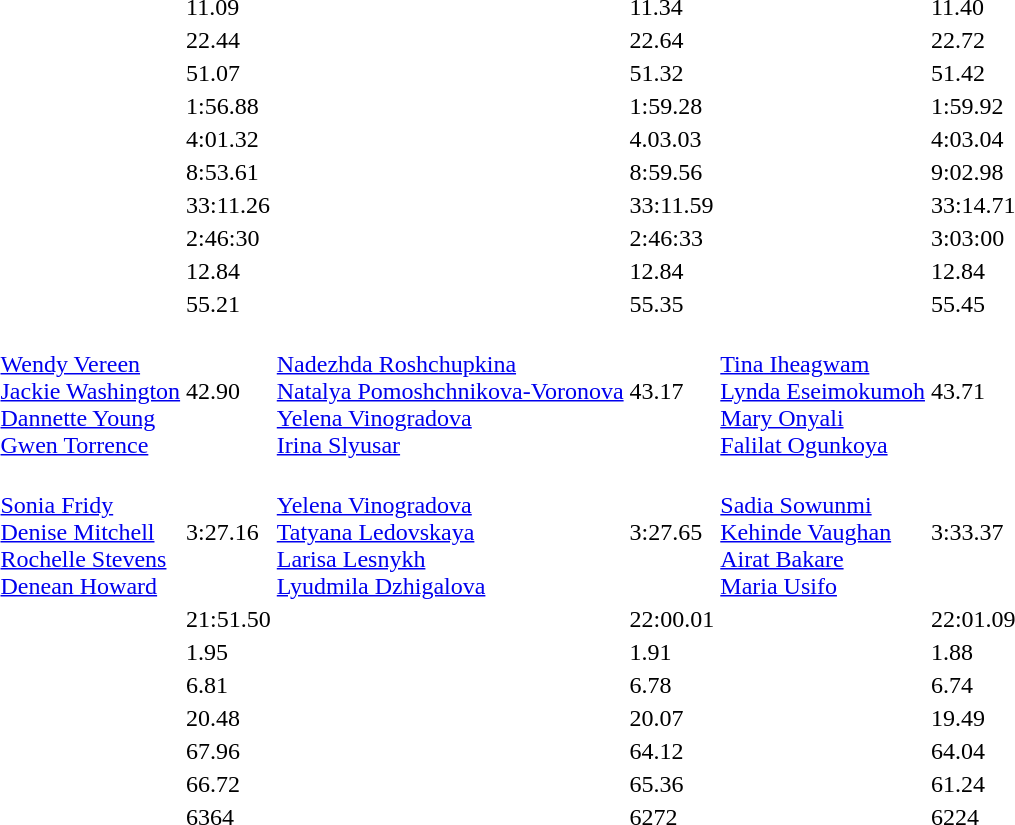<table>
<tr>
<td></td>
<td></td>
<td>11.09</td>
<td></td>
<td>11.34</td>
<td></td>
<td>11.40</td>
</tr>
<tr>
<td></td>
<td></td>
<td>22.44</td>
<td></td>
<td>22.64</td>
<td></td>
<td>22.72</td>
</tr>
<tr>
<td></td>
<td></td>
<td>51.07</td>
<td></td>
<td>51.32</td>
<td></td>
<td>51.42</td>
</tr>
<tr>
<td></td>
<td></td>
<td>1:56.88</td>
<td></td>
<td>1:59.28</td>
<td></td>
<td>1:59.92</td>
</tr>
<tr>
<td></td>
<td></td>
<td>4:01.32</td>
<td></td>
<td>4.03.03</td>
<td></td>
<td>4:03.04</td>
</tr>
<tr>
<td></td>
<td></td>
<td>8:53.61</td>
<td></td>
<td>8:59.56</td>
<td></td>
<td>9:02.98</td>
</tr>
<tr>
<td></td>
<td></td>
<td>33:11.26</td>
<td></td>
<td>33:11.59</td>
<td></td>
<td>33:14.71</td>
</tr>
<tr>
<td></td>
<td></td>
<td>2:46:30</td>
<td></td>
<td>2:46:33</td>
<td></td>
<td>3:03:00</td>
</tr>
<tr>
<td></td>
<td></td>
<td>12.84</td>
<td></td>
<td>12.84</td>
<td></td>
<td>12.84</td>
</tr>
<tr>
<td></td>
<td></td>
<td>55.21</td>
<td></td>
<td>55.35</td>
<td></td>
<td>55.45</td>
</tr>
<tr>
<td></td>
<td><br><a href='#'>Wendy Vereen</a><br><a href='#'>Jackie Washington</a><br><a href='#'>Dannette Young</a><br><a href='#'>Gwen Torrence</a></td>
<td>42.90</td>
<td><br><a href='#'>Nadezhda Roshchupkina</a><br><a href='#'>Natalya Pomoshchnikova-Voronova</a><br><a href='#'>Yelena Vinogradova</a><br><a href='#'>Irina Slyusar</a></td>
<td>43.17</td>
<td><br><a href='#'>Tina Iheagwam</a><br><a href='#'>Lynda Eseimokumoh</a><br><a href='#'>Mary Onyali</a><br><a href='#'>Falilat Ogunkoya</a></td>
<td>43.71</td>
</tr>
<tr>
<td></td>
<td><br><a href='#'>Sonia Fridy</a><br><a href='#'>Denise Mitchell</a><br><a href='#'>Rochelle Stevens</a><br><a href='#'>Denean Howard</a></td>
<td>3:27.16</td>
<td><br><a href='#'>Yelena Vinogradova</a><br><a href='#'>Tatyana Ledovskaya</a><br><a href='#'>Larisa Lesnykh</a><br><a href='#'>Lyudmila Dzhigalova</a></td>
<td>3:27.65</td>
<td><br><a href='#'>Sadia Sowunmi</a><br><a href='#'>Kehinde Vaughan</a><br><a href='#'>Airat Bakare</a><br><a href='#'>Maria Usifo</a></td>
<td>3:33.37</td>
</tr>
<tr>
<td></td>
<td></td>
<td>21:51.50</td>
<td></td>
<td>22:00.01</td>
<td></td>
<td>22:01.09</td>
</tr>
<tr>
<td></td>
<td></td>
<td>1.95</td>
<td></td>
<td>1.91</td>
<td></td>
<td>1.88</td>
</tr>
<tr>
<td></td>
<td></td>
<td>6.81</td>
<td></td>
<td>6.78</td>
<td></td>
<td>6.74</td>
</tr>
<tr>
<td></td>
<td></td>
<td>20.48</td>
<td></td>
<td>20.07</td>
<td></td>
<td>19.49</td>
</tr>
<tr>
<td></td>
<td></td>
<td>67.96</td>
<td></td>
<td>64.12</td>
<td></td>
<td>64.04</td>
</tr>
<tr>
<td></td>
<td></td>
<td>66.72</td>
<td></td>
<td>65.36</td>
<td></td>
<td>61.24</td>
</tr>
<tr>
<td></td>
<td></td>
<td>6364</td>
<td></td>
<td>6272</td>
<td></td>
<td>6224</td>
</tr>
</table>
